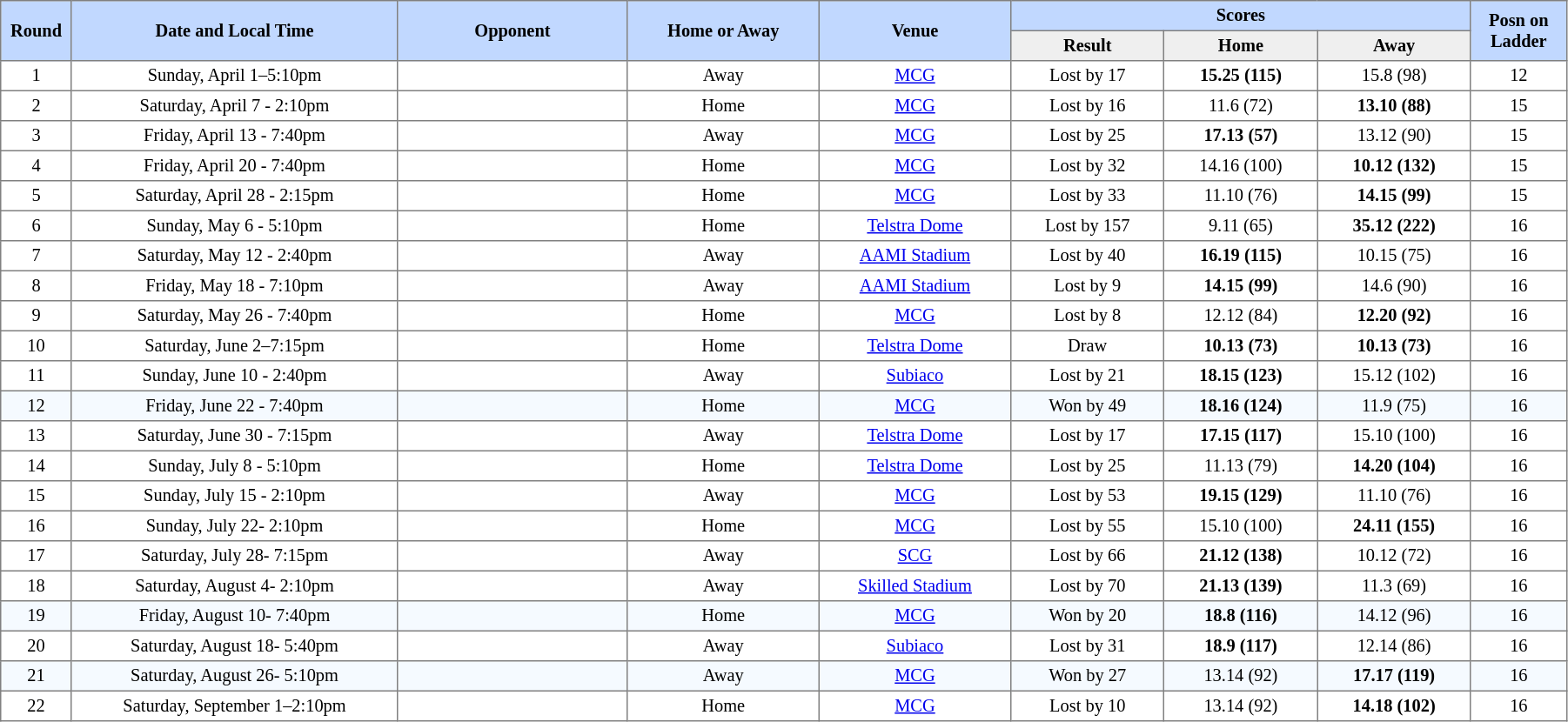<table border=1 style="border-collapse:collapse; font-size:85%; text-align:center;" cellpadding=3 cellspacing=0 width=95%>
<tr bgcolor=#C1D8FF>
<th rowspan=2 width=3%>Round</th>
<th rowspan=2 width=17%>Date and Local Time</th>
<th rowspan=2 width=12%>Opponent</th>
<th rowspan=2 width=10%>Home or Away</th>
<th rowspan=2 width=10%>Venue</th>
<th colspan=3>Scores</th>
<th rowspan=2 width=5%>Posn on Ladder</th>
</tr>
<tr bgcolor=#EFEFEF>
<th width=8%>Result</th>
<th width=8%>Home</th>
<th width=8%>Away</th>
</tr>
<tr bgcolor=#FFFFFF>
<td>1</td>
<td>Sunday, April 1–5:10pm</td>
<td align=left></td>
<td>Away</td>
<td><a href='#'>MCG</a></td>
<td bgcolor="#FFFFFF">Lost by 17</td>
<td><strong>15.25 (115)</strong></td>
<td>15.8 (98)</td>
<td>12</td>
</tr>
<tr bgcolor=#FFFFFF>
<td>2</td>
<td>Saturday, April 7 - 2:10pm</td>
<td align=left></td>
<td>Home</td>
<td><a href='#'>MCG</a></td>
<td>Lost by 16</td>
<td>11.6 (72)</td>
<td><strong>13.10 (88)</strong></td>
<td>15</td>
</tr>
<tr bgcolor=#FFFFFF>
<td>3</td>
<td>Friday, April 13 - 7:40pm</td>
<td align=left></td>
<td>Away</td>
<td><a href='#'>MCG</a></td>
<td>Lost by 25</td>
<td><strong>17.13 (57)</strong></td>
<td>13.12 (90)</td>
<td>15</td>
</tr>
<tr bgcolor=#FFFFFF>
<td>4</td>
<td>Friday, April 20 - 7:40pm</td>
<td align=left></td>
<td>Home</td>
<td><a href='#'>MCG</a></td>
<td bgcolor="#FFFFFF">Lost by 32</td>
<td>14.16 (100)</td>
<td><strong>10.12 (132)</strong></td>
<td>15</td>
</tr>
<tr bgcolor=#FFFFFF>
<td>5</td>
<td>Saturday, April 28 - 2:15pm</td>
<td align=left></td>
<td>Home</td>
<td><a href='#'>MCG</a></td>
<td>Lost by 33</td>
<td>11.10 (76)</td>
<td><strong>14.15 (99)</strong></td>
<td>15</td>
</tr>
<tr bgcolor=#FFFFFF>
<td>6</td>
<td>Sunday, May 6 - 5:10pm</td>
<td align=left></td>
<td>Home</td>
<td><a href='#'>Telstra Dome</a></td>
<td>Lost by 157</td>
<td>9.11 (65)</td>
<td><strong>35.12 (222)</strong></td>
<td>16</td>
</tr>
<tr bgcolor=#FFFFFF>
<td>7</td>
<td>Saturday, May 12 - 2:40pm</td>
<td align=left></td>
<td>Away</td>
<td><a href='#'>AAMI Stadium</a></td>
<td>Lost by 40</td>
<td><strong>16.19 (115)</strong></td>
<td>10.15 (75)</td>
<td>16</td>
</tr>
<tr bgcolor=#FFFFFF>
<td>8</td>
<td>Friday, May 18 - 7:10pm</td>
<td align=left></td>
<td>Away</td>
<td><a href='#'>AAMI Stadium</a></td>
<td>Lost by 9</td>
<td><strong>14.15 (99)</strong></td>
<td>14.6 (90)</td>
<td>16</td>
</tr>
<tr bgcolor=#FFFFFF>
<td>9</td>
<td>Saturday, May 26 - 7:40pm</td>
<td align=left></td>
<td>Home</td>
<td><a href='#'>MCG</a></td>
<td>Lost by 8</td>
<td>12.12 (84)</td>
<td><strong>12.20 (92)</strong></td>
<td>16</td>
</tr>
<tr bgcolor=#FFFFFF>
<td>10</td>
<td>Saturday, June 2–7:15pm</td>
<td align=left></td>
<td>Home</td>
<td><a href='#'>Telstra Dome</a></td>
<td>Draw</td>
<td><strong>10.13 (73)</strong></td>
<td><strong>10.13 (73)</strong></td>
<td>16</td>
</tr>
<tr bgcolor=#FFFFFF>
<td>11</td>
<td>Sunday, June 10 - 2:40pm</td>
<td align=left></td>
<td>Away</td>
<td><a href='#'>Subiaco</a></td>
<td>Lost by 21</td>
<td><strong>18.15 (123)</strong></td>
<td>15.12 (102)</td>
<td>16</td>
</tr>
<tr bgcolor=#F5FAFF>
<td>12</td>
<td>Friday, June 22 - 7:40pm</td>
<td align=left></td>
<td>Home</td>
<td><a href='#'>MCG</a></td>
<td>Won by 49</td>
<td><strong>18.16 (124)</strong></td>
<td>11.9 (75)</td>
<td>16</td>
</tr>
<tr bgcolor=#FFFFFF>
<td>13</td>
<td>Saturday, June 30 - 7:15pm</td>
<td align=left></td>
<td>Away</td>
<td><a href='#'>Telstra Dome</a></td>
<td>Lost by 17</td>
<td><strong>17.15 (117)</strong></td>
<td>15.10 (100)</td>
<td>16</td>
</tr>
<tr bgcolor=#FFFFFF>
<td>14</td>
<td>Sunday, July 8 - 5:10pm</td>
<td align=left></td>
<td>Home</td>
<td><a href='#'>Telstra Dome</a></td>
<td>Lost by 25</td>
<td>11.13 (79)</td>
<td><strong>14.20 (104)</strong></td>
<td>16</td>
</tr>
<tr bgcolor=#FFFFFF>
<td>15</td>
<td>Sunday, July 15 - 2:10pm</td>
<td align=left></td>
<td>Away</td>
<td><a href='#'>MCG</a></td>
<td>Lost by 53</td>
<td><strong>19.15 (129)</strong></td>
<td>11.10 (76)</td>
<td>16</td>
</tr>
<tr bgcolor=#FFFFFF>
<td>16</td>
<td>Sunday, July 22- 2:10pm</td>
<td align=left></td>
<td>Home</td>
<td><a href='#'>MCG</a></td>
<td>Lost by 55</td>
<td>15.10 (100)</td>
<td><strong>24.11 (155)</strong></td>
<td>16</td>
</tr>
<tr bgcolor=#FFFFFF>
<td>17</td>
<td>Saturday, July 28- 7:15pm</td>
<td align=left></td>
<td>Away</td>
<td><a href='#'>SCG</a></td>
<td>Lost by 66</td>
<td><strong>21.12 (138)</strong></td>
<td>10.12 (72)</td>
<td>16</td>
</tr>
<tr bgcolor=#FFFFFF>
<td>18</td>
<td>Saturday, August 4- 2:10pm</td>
<td align=left></td>
<td>Away</td>
<td><a href='#'>Skilled Stadium</a></td>
<td>Lost by 70</td>
<td><strong>21.13 (139)</strong></td>
<td>11.3 (69)</td>
<td>16</td>
</tr>
<tr bgcolor=#F5FAFF>
<td>19</td>
<td>Friday, August 10- 7:40pm</td>
<td align=left></td>
<td>Home</td>
<td><a href='#'>MCG</a></td>
<td>Won by 20</td>
<td><strong>18.8 (116)</strong></td>
<td>14.12 (96)</td>
<td>16</td>
</tr>
<tr bgcolor=#FFFFFF>
<td>20</td>
<td>Saturday, August 18- 5:40pm</td>
<td align=left></td>
<td>Away</td>
<td><a href='#'>Subiaco</a></td>
<td>Lost by 31</td>
<td><strong>18.9 (117)</strong></td>
<td>12.14 (86)</td>
<td>16</td>
</tr>
<tr bgcolor=#F5FAFF>
<td>21</td>
<td>Saturday, August 26- 5:10pm</td>
<td align=left></td>
<td>Away</td>
<td><a href='#'>MCG</a></td>
<td>Won by 27</td>
<td>13.14 (92)</td>
<td><strong>17.17 (119)</strong></td>
<td>16</td>
</tr>
<tr bgcolor=#FFFFFF>
<td>22</td>
<td>Saturday, September 1–2:10pm</td>
<td align=left></td>
<td>Home</td>
<td><a href='#'>MCG</a></td>
<td>Lost by 10</td>
<td>13.14 (92)</td>
<td><strong>14.18 (102) </strong></td>
<td>16</td>
</tr>
</table>
